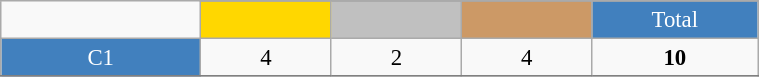<table class="wikitable"  style="font-size:95%; text-align:center; border:gray solid 1px; width:40%;">
<tr>
<td rowspan="2" style="width:3%;"></td>
</tr>
<tr>
<td style="width:2%;" bgcolor=gold></td>
<td style="width:2%;" bgcolor=silver></td>
<td style="width:2%;" bgcolor=cc9966></td>
<td style="width:2%; background-color:#4180be; color:white;">Total</td>
</tr>
<tr>
<td style="background-color:#4180be; color:white;">C1</td>
<td>4</td>
<td>2</td>
<td>4</td>
<td><strong>10</strong></td>
</tr>
<tr>
</tr>
</table>
